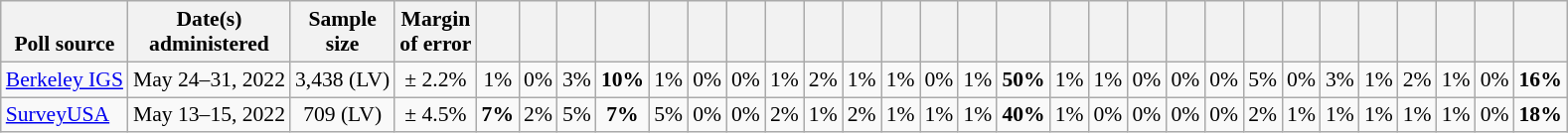<table class="wikitable" style="font-size:90%;text-align:center;">
<tr valign=bottom>
<th>Poll source</th>
<th>Date(s)<br>administered</th>
<th>Sample<br>size</th>
<th>Margin<br>of error</th>
<th></th>
<th></th>
<th></th>
<th></th>
<th></th>
<th></th>
<th></th>
<th></th>
<th></th>
<th></th>
<th></th>
<th></th>
<th></th>
<th></th>
<th></th>
<th></th>
<th></th>
<th></th>
<th></th>
<th></th>
<th></th>
<th></th>
<th></th>
<th></th>
<th></th>
<th></th>
<th></th>
</tr>
<tr>
<td style="text-align:left;"><a href='#'>Berkeley IGS</a></td>
<td>May 24–31, 2022</td>
<td>3,438 (LV)</td>
<td>± 2.2%</td>
<td>1%</td>
<td>0%</td>
<td>3%</td>
<td><strong>10%</strong></td>
<td>1%</td>
<td>0%</td>
<td>0%</td>
<td>1%</td>
<td>2%</td>
<td>1%</td>
<td>1%</td>
<td>0%</td>
<td>1%</td>
<td><strong>50%</strong></td>
<td>1%</td>
<td>1%</td>
<td>0%</td>
<td>0%</td>
<td>0%</td>
<td>5%</td>
<td>0%</td>
<td>3%</td>
<td>1%</td>
<td>2%</td>
<td>1%</td>
<td>0%</td>
<td><strong>16%</strong></td>
</tr>
<tr>
<td style="text-align:left;"><a href='#'>SurveyUSA</a></td>
<td>May 13–15, 2022</td>
<td>709 (LV)</td>
<td>± 4.5%</td>
<td><strong>7%</strong></td>
<td>2%</td>
<td>5%</td>
<td><strong>7%</strong></td>
<td>5%</td>
<td>0%</td>
<td>0%</td>
<td>2%</td>
<td>1%</td>
<td>2%</td>
<td>1%</td>
<td>1%</td>
<td>1%</td>
<td><strong>40%</strong></td>
<td>1%</td>
<td>0%</td>
<td>0%</td>
<td>0%</td>
<td>0%</td>
<td>2%</td>
<td>1%</td>
<td>1%</td>
<td>1%</td>
<td>1%</td>
<td>1%</td>
<td>0%</td>
<td><strong>18%</strong></td>
</tr>
</table>
